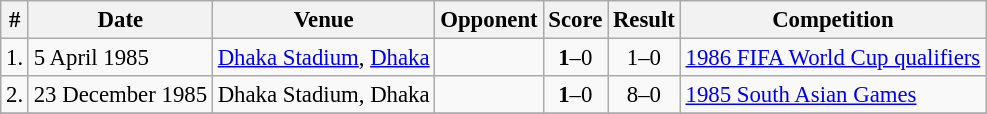<table class="wikitable" style="font-size:95%">
<tr>
<th>#</th>
<th>Date</th>
<th>Venue</th>
<th>Opponent</th>
<th>Score</th>
<th>Result</th>
<th>Competition</th>
</tr>
<tr>
<td>1.</td>
<td>5 April 1985</td>
<td><a href='#'>Dhaka Stadium</a>, <a href='#'>Dhaka</a></td>
<td></td>
<td style="text-align:center;"><strong>1</strong>–0</td>
<td style="text-align:center;">1–0</td>
<td><a href='#'>1986 FIFA World Cup qualifiers</a></td>
</tr>
<tr>
<td>2.</td>
<td>23 December 1985</td>
<td>Dhaka Stadium, Dhaka</td>
<td></td>
<td style="text-align:center;"><strong>1</strong>–0</td>
<td style="text-align:center;">8–0</td>
<td><a href='#'>1985 South Asian Games</a></td>
</tr>
<tr>
</tr>
</table>
